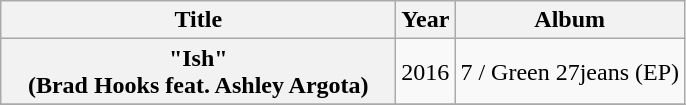<table class="wikitable plainrowheaders" style="text-align:center">
<tr>
<th scope="col" style="width:16em;">Title</th>
<th scope="col">Year</th>
<th scope="col">Album</th>
</tr>
<tr>
<th scope="row">"Ish"<br>(Brad Hooks feat. Ashley Argota)</th>
<td>2016</td>
<td>7 / Green 27jeans (EP)</td>
</tr>
<tr>
</tr>
</table>
